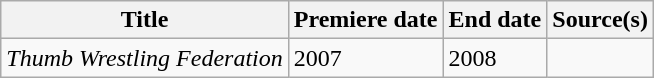<table class="wikitable sortable">
<tr>
<th>Title</th>
<th>Premiere date</th>
<th>End date</th>
<th>Source(s)</th>
</tr>
<tr>
<td><em>Thumb Wrestling Federation</em></td>
<td>2007</td>
<td>2008</td>
<td></td>
</tr>
</table>
